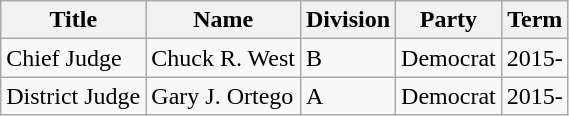<table class = "wikitable">
<tr>
<th>Title</th>
<th>Name</th>
<th>Division</th>
<th>Party</th>
<th>Term</th>
</tr>
<tr>
<td>Chief Judge</td>
<td>Chuck R. West</td>
<td>B</td>
<td>Democrat</td>
<td>2015-</td>
</tr>
<tr>
<td>District Judge</td>
<td>Gary J. Ortego</td>
<td>A</td>
<td>Democrat</td>
<td>2015-</td>
</tr>
</table>
